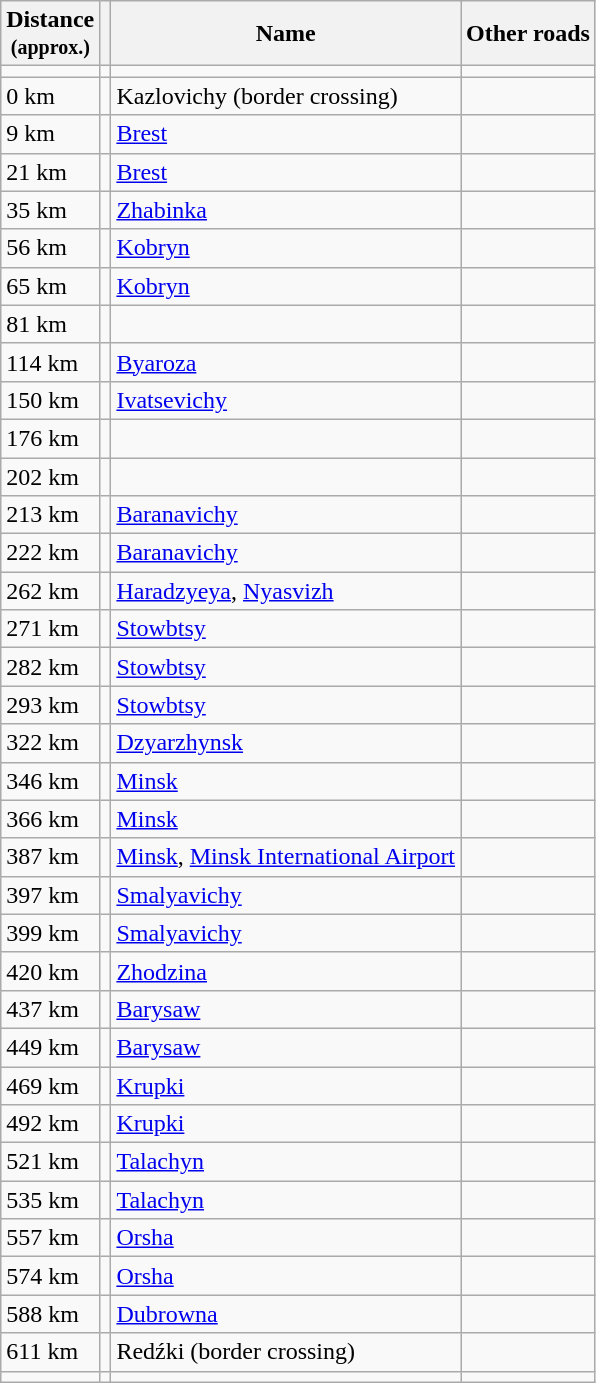<table class="wikitable">
<tr>
<th>Distance<br><small>(approx.)</small></th>
<th></th>
<th>Name</th>
<th>Other roads</th>
</tr>
<tr>
<td></td>
<td></td>
<td></td>
<td> </td>
</tr>
<tr>
<td>0 km</td>
<td></td>
<td>Kazlovichy (border crossing)</td>
<td></td>
</tr>
<tr>
<td>9 km</td>
<td></td>
<td><a href='#'>Brest</a></td>
<td></td>
</tr>
<tr>
<td>21 km</td>
<td></td>
<td><a href='#'>Brest</a></td>
<td></td>
</tr>
<tr>
<td>35 km</td>
<td></td>
<td><a href='#'>Zhabinka</a></td>
<td></td>
</tr>
<tr>
<td>56 km</td>
<td></td>
<td><a href='#'>Kobryn</a></td>
<td></td>
</tr>
<tr>
<td>65 km</td>
<td></td>
<td><a href='#'>Kobryn</a></td>
<td></td>
</tr>
<tr>
<td>81 km</td>
<td></td>
<td></td>
<td></td>
</tr>
<tr>
<td>114 km</td>
<td></td>
<td><a href='#'>Byaroza</a></td>
<td></td>
</tr>
<tr>
<td>150 km</td>
<td></td>
<td><a href='#'>Ivatsevichy</a></td>
<td></td>
</tr>
<tr>
<td>176 km</td>
<td></td>
<td></td>
<td></td>
</tr>
<tr>
<td>202 km</td>
<td></td>
<td></td>
<td></td>
</tr>
<tr>
<td>213 km</td>
<td></td>
<td><a href='#'>Baranavichy</a></td>
<td></td>
</tr>
<tr>
<td>222 km</td>
<td></td>
<td><a href='#'>Baranavichy</a></td>
<td></td>
</tr>
<tr>
<td>262 km</td>
<td></td>
<td><a href='#'>Haradzyeya</a>, <a href='#'>Nyasvizh</a></td>
<td></td>
</tr>
<tr>
<td>271 km</td>
<td></td>
<td><a href='#'>Stowbtsy</a></td>
<td></td>
</tr>
<tr>
<td>282 km</td>
<td></td>
<td><a href='#'>Stowbtsy</a></td>
<td></td>
</tr>
<tr>
<td>293 km</td>
<td></td>
<td><a href='#'>Stowbtsy</a></td>
<td></td>
</tr>
<tr>
<td>322 km</td>
<td></td>
<td><a href='#'>Dzyarzhynsk</a></td>
<td> </td>
</tr>
<tr>
<td>346 km</td>
<td></td>
<td><a href='#'>Minsk</a></td>
<td></td>
</tr>
<tr>
<td>366 km</td>
<td></td>
<td><a href='#'>Minsk</a></td>
<td></td>
</tr>
<tr>
<td>387 km</td>
<td></td>
<td><a href='#'>Minsk</a>, <a href='#'>Minsk International Airport</a></td>
<td></td>
</tr>
<tr>
<td>397 km</td>
<td></td>
<td><a href='#'>Smalyavichy</a></td>
<td></td>
</tr>
<tr>
<td>399 km</td>
<td></td>
<td><a href='#'>Smalyavichy</a></td>
<td></td>
</tr>
<tr>
<td>420 km</td>
<td></td>
<td><a href='#'>Zhodzina</a></td>
</tr>
<tr>
<td>437 km</td>
<td></td>
<td><a href='#'>Barysaw</a></td>
<td></td>
</tr>
<tr>
<td>449 km</td>
<td></td>
<td><a href='#'>Barysaw</a></td>
<td></td>
</tr>
<tr>
<td>469 km</td>
<td></td>
<td><a href='#'>Krupki</a></td>
<td></td>
</tr>
<tr>
<td>492 km</td>
<td></td>
<td><a href='#'>Krupki</a></td>
<td></td>
</tr>
<tr>
<td>521 km</td>
<td></td>
<td><a href='#'>Talachyn</a></td>
<td></td>
</tr>
<tr>
<td>535 km</td>
<td></td>
<td><a href='#'>Talachyn</a></td>
<td></td>
</tr>
<tr>
<td>557 km</td>
<td></td>
<td><a href='#'>Orsha</a></td>
<td></td>
</tr>
<tr>
<td>574 km</td>
<td></td>
<td><a href='#'>Orsha</a></td>
<td> </td>
</tr>
<tr>
<td>588 km</td>
<td></td>
<td><a href='#'>Dubrowna</a></td>
<td></td>
</tr>
<tr>
<td>611 km</td>
<td></td>
<td>Redźki (border crossing)</td>
<td></td>
</tr>
<tr>
<td></td>
<td></td>
<td></td>
<td></td>
</tr>
</table>
